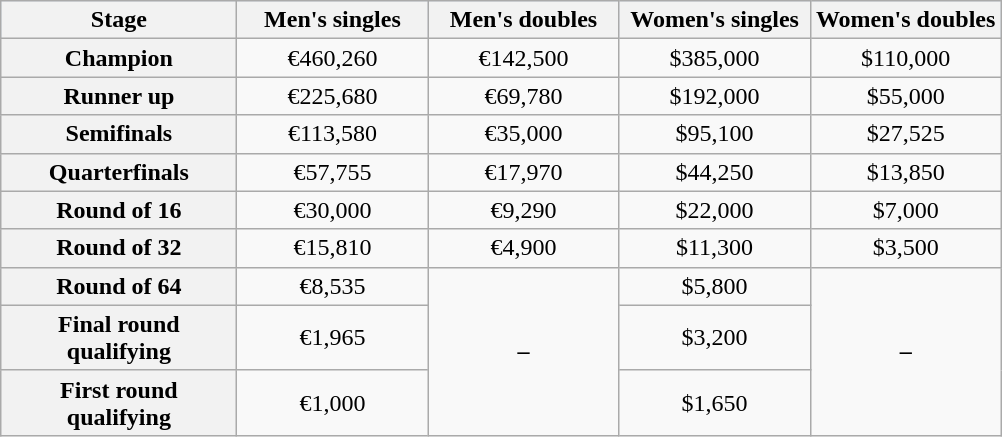<table class="wikitable" style="margin: 1em auto;">
<tr style="background:#d1e4fd;">
<th style="width:150px;">Stage</th>
<th style="width:120px;">Men's singles</th>
<th style="width:120px;">Men's doubles</th>
<th style="width:120px;">Women's singles</th>
<th style="width:120px;">Women's doubles</th>
</tr>
<tr style="text-align:center;">
<th>Champion</th>
<td>€460,260</td>
<td>€142,500</td>
<td>$385,000</td>
<td>$110,000</td>
</tr>
<tr style="text-align:center;">
<th>Runner up</th>
<td>€225,680</td>
<td>€69,780</td>
<td>$192,000</td>
<td>$55,000</td>
</tr>
<tr style="text-align:center;">
<th>Semifinals</th>
<td>€113,580</td>
<td>€35,000</td>
<td>$95,100</td>
<td>$27,525</td>
</tr>
<tr style="text-align:center;">
<th>Quarterfinals</th>
<td>€57,755</td>
<td>€17,970</td>
<td>$44,250</td>
<td>$13,850</td>
</tr>
<tr style="text-align:center;">
<th>Round of 16</th>
<td>€30,000</td>
<td>€9,290</td>
<td>$22,000</td>
<td>$7,000</td>
</tr>
<tr style="text-align:center;">
<th>Round of 32</th>
<td>€15,810</td>
<td>€4,900</td>
<td>$11,300</td>
<td>$3,500</td>
</tr>
<tr style="text-align:center;">
<th>Round of 64</th>
<td>€8,535</td>
<td rowspan=3><strong>–</strong></td>
<td>$5,800</td>
<td rowspan=3><strong>–</strong></td>
</tr>
<tr style="text-align:center;">
<th>Final round qualifying</th>
<td>€1,965</td>
<td>$3,200</td>
</tr>
<tr style="text-align:center;">
<th>First round qualifying</th>
<td>€1,000</td>
<td>$1,650</td>
</tr>
</table>
